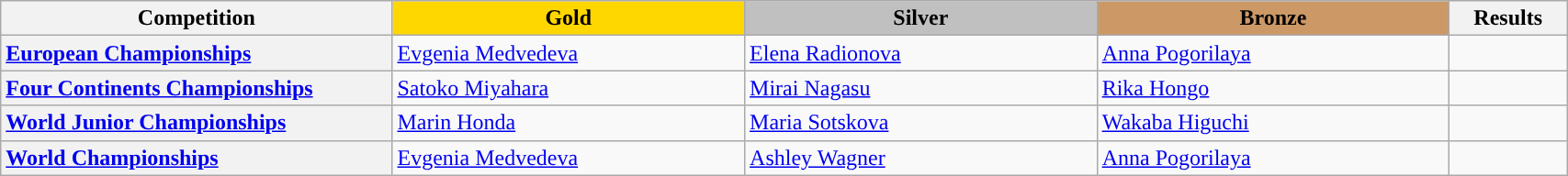<table class="wikitable unsortable" style="text-align:left; width:90%">
<tr>
<th scope="col" style="text-align:center; width:25%;">Competition</th>
<td scope="col" style="text-align:center; width:22.5%; background:gold"><strong>Gold</strong></td>
<td scope="col" style="text-align:center; width:22.5%; background:silver"><strong>Silver</strong></td>
<td scope="col" style="text-align:center; width:22.5%; background:#c96"><strong>Bronze</strong></td>
<th scope="col" style="text-align:center; width:7.5%;">Results</th>
</tr>
<tr>
<th scope="row" style="text-align:left"> <a href='#'>European Championships</a></th>
<td> <a href='#'>Evgenia Medvedeva</a></td>
<td> <a href='#'>Elena Radionova</a></td>
<td> <a href='#'>Anna Pogorilaya</a></td>
<td></td>
</tr>
<tr>
<th scope="row" style="text-align:left"> <a href='#'>Four Continents Championships</a></th>
<td> <a href='#'>Satoko Miyahara</a></td>
<td> <a href='#'>Mirai Nagasu</a></td>
<td> <a href='#'>Rika Hongo</a></td>
<td></td>
</tr>
<tr>
<th scope="row" style="text-align:left"> <a href='#'>World Junior Championships</a></th>
<td> <a href='#'>Marin Honda</a></td>
<td> <a href='#'>Maria Sotskova</a></td>
<td> <a href='#'>Wakaba Higuchi</a></td>
<td></td>
</tr>
<tr>
<th scope="row" style="text-align:left"> <a href='#'>World Championships</a></th>
<td> <a href='#'>Evgenia Medvedeva</a></td>
<td> <a href='#'>Ashley Wagner</a></td>
<td> <a href='#'>Anna Pogorilaya</a></td>
<td></td>
</tr>
</table>
